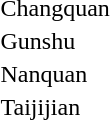<table>
<tr>
<td>Changquan</td>
<td></td>
<td></td>
<td></td>
</tr>
<tr>
<td>Gunshu</td>
<td></td>
<td></td>
<td></td>
</tr>
<tr>
<td>Nanquan</td>
<td></td>
<td></td>
<td></td>
</tr>
<tr>
<td>Taijijian</td>
<td></td>
<td></td>
<td></td>
</tr>
</table>
